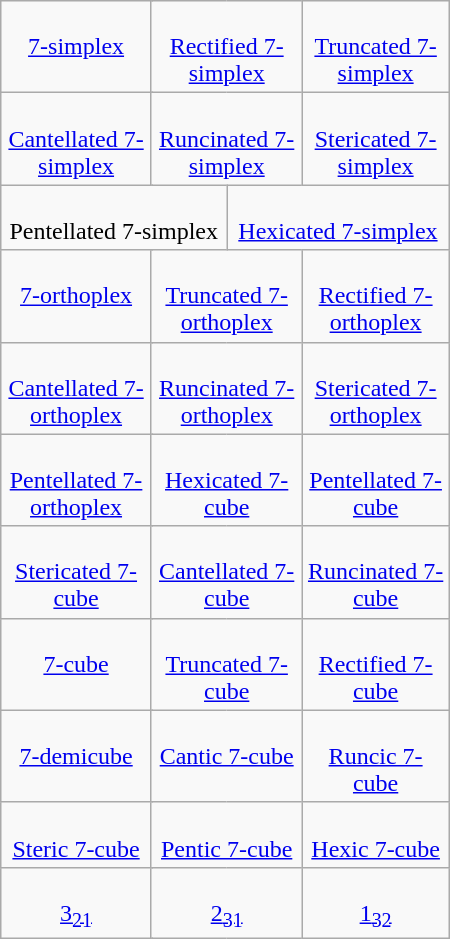<table align=right class=wikitable width=300 style="margin-left:1em;">
<tr style="vertical-align:top; text-align:center;">
<td colspan=4><br><a href='#'>7-simplex</a></td>
<td colspan=4><br><a href='#'>Rectified 7-simplex</a></td>
<td colspan=4><br><a href='#'>Truncated 7-simplex</a></td>
</tr>
<tr style="vertical-align:top; text-align:center;">
<td colspan=4><br><a href='#'>Cantellated 7-simplex</a></td>
<td colspan=4><br><a href='#'>Runcinated 7-simplex</a></td>
<td colspan=4><br><a href='#'>Stericated 7-simplex</a></td>
</tr>
<tr style="vertical-align:top; text-align:center;">
<td colspan=6><br>Pentellated 7-simplex</td>
<td colspan=6><br><a href='#'>Hexicated 7-simplex</a></td>
</tr>
<tr style="vertical-align:top; text-align:center;">
<td colspan=4><br><a href='#'>7-orthoplex</a></td>
<td colspan=4><br><a href='#'>Truncated 7-orthoplex</a></td>
<td colspan=4><br><a href='#'>Rectified 7-orthoplex</a></td>
</tr>
<tr style="vertical-align:top; text-align:center;">
<td colspan=4><br><a href='#'>Cantellated 7-orthoplex</a></td>
<td colspan=4><br><a href='#'>Runcinated 7-orthoplex</a></td>
<td colspan=4><br><a href='#'>Stericated 7-orthoplex</a></td>
</tr>
<tr style="vertical-align:top; text-align:center;">
<td colspan=4><br><a href='#'>Pentellated 7-orthoplex</a></td>
<td colspan=4><br><a href='#'>Hexicated 7-cube</a></td>
<td colspan=4><br><a href='#'>Pentellated 7-cube</a></td>
</tr>
<tr style="vertical-align:top; text-align:center;">
<td colspan=4><br><a href='#'>Stericated 7-cube</a></td>
<td colspan=4><br><a href='#'>Cantellated 7-cube</a></td>
<td colspan=4><br><a href='#'>Runcinated 7-cube</a></td>
</tr>
<tr style="vertical-align:top; text-align:center;">
<td colspan=4><br><a href='#'>7-cube</a></td>
<td colspan=4><br><a href='#'>Truncated 7-cube</a></td>
<td colspan=4><br><a href='#'>Rectified 7-cube</a></td>
</tr>
<tr style="vertical-align:top; text-align:center;">
<td colspan=4><br><a href='#'>7-demicube</a></td>
<td colspan=4><br><a href='#'>Cantic 7-cube</a></td>
<td colspan=4><br><a href='#'>Runcic 7-cube</a></td>
</tr>
<tr style="vertical-align:top; text-align:center;">
<td colspan=4><br><a href='#'>Steric 7-cube</a></td>
<td colspan=4><br><a href='#'>Pentic 7-cube</a></td>
<td colspan=4><br><a href='#'>Hexic 7-cube</a></td>
</tr>
<tr style="vertical-align:top; text-align:center;">
<td colspan=4><br><a href='#'>3<sub>21</sub></a></td>
<td colspan=4><br><a href='#'>2<sub>31</sub></a></td>
<td colspan=4><br><a href='#'>1<sub>32</sub></a></td>
</tr>
</table>
